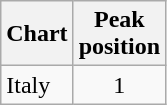<table class="wikitable sortable">
<tr>
<th align="left">Chart</th>
<th align="left">Peak<br>position</th>
</tr>
<tr>
<td align="left">Italy</td>
<td align="center">1</td>
</tr>
</table>
